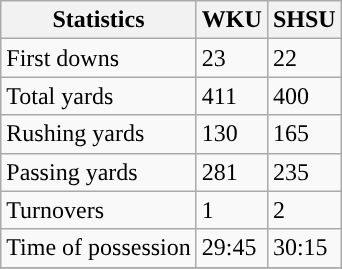<table class="wikitable" style="float: left;">
<tr>
<th>Statistics</th>
<th>WKU</th>
<th>SHSU</th>
</tr>
<tr>
<td>First downs</td>
<td>23</td>
<td>22</td>
</tr>
<tr>
<td>Total yards</td>
<td>411</td>
<td>400</td>
</tr>
<tr>
<td>Rushing yards</td>
<td>130</td>
<td>165</td>
</tr>
<tr>
<td>Passing yards</td>
<td>281</td>
<td>235</td>
</tr>
<tr>
<td>Turnovers</td>
<td>1</td>
<td>2</td>
</tr>
<tr>
<td>Time of possession</td>
<td>29:45</td>
<td>30:15</td>
</tr>
<tr>
</tr>
</table>
